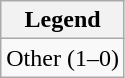<table class="wikitable">
<tr>
<th>Legend</th>
</tr>
<tr>
<td>Other (1–0)</td>
</tr>
</table>
